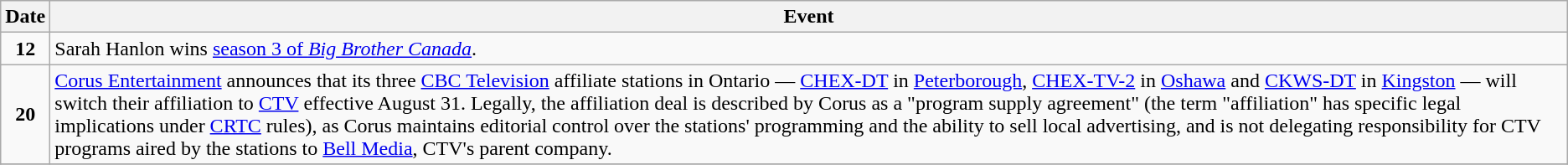<table class="wikitable">
<tr>
<th>Date</th>
<th>Event</th>
</tr>
<tr>
<td style="text-align:center;"><strong>12</strong></td>
<td>Sarah Hanlon wins <a href='#'>season 3 of <em>Big Brother Canada</em></a>.</td>
</tr>
<tr>
<td style="text-align:center;"><strong>20</strong></td>
<td><a href='#'>Corus Entertainment</a> announces that its three <a href='#'>CBC Television</a> affiliate stations in Ontario — <a href='#'>CHEX-DT</a> in <a href='#'>Peterborough</a>, <a href='#'>CHEX-TV-2</a> in <a href='#'>Oshawa</a> and <a href='#'>CKWS-DT</a> in <a href='#'>Kingston</a> — will switch their affiliation to <a href='#'>CTV</a> effective August 31. Legally, the affiliation deal is described by Corus as a "program supply agreement" (the term "affiliation" has specific legal implications under <a href='#'>CRTC</a> rules), as Corus maintains editorial control over the stations' programming and the ability to sell local advertising, and is not delegating responsibility for CTV programs aired by the stations to <a href='#'>Bell Media</a>, CTV's parent company.</td>
</tr>
<tr>
</tr>
</table>
